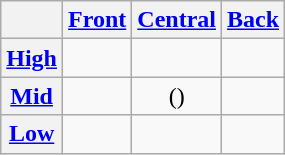<table class="wikitable" style="text-align:center">
<tr>
<th></th>
<th><a href='#'>Front</a></th>
<th><a href='#'>Central</a></th>
<th><a href='#'>Back</a></th>
</tr>
<tr>
<th><a href='#'>High</a></th>
<td></td>
<td></td>
<td></td>
</tr>
<tr>
<th><a href='#'>Mid</a></th>
<td></td>
<td>()</td>
<td></td>
</tr>
<tr>
<th><a href='#'>Low</a></th>
<td></td>
<td></td>
<td></td>
</tr>
</table>
